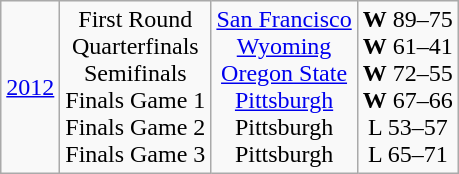<table class="wikitable">
<tr align="center">
<td><a href='#'>2012</a></td>
<td>First Round<br>Quarterfinals<br>Semifinals<br>Finals Game 1<br>Finals Game 2<br>Finals Game 3</td>
<td><a href='#'>San Francisco</a><br><a href='#'>Wyoming</a><br><a href='#'>Oregon State</a><br><a href='#'>Pittsburgh</a><br>Pittsburgh<br>Pittsburgh</td>
<td><strong>W</strong> 89–75<br><strong>W</strong> 61–41<br><strong>W</strong> 72–55<br><strong>W</strong> 67–66<br>L 53–57<br>L 65–71</td>
</tr>
</table>
